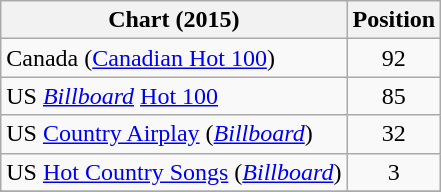<table class="wikitable sortable">
<tr>
<th scope="col">Chart (2015)</th>
<th scope="col">Position</th>
</tr>
<tr>
<td>Canada (<a href='#'>Canadian Hot 100</a>)</td>
<td align="center">92</td>
</tr>
<tr>
<td>US <em><a href='#'>Billboard</a></em> <a href='#'>Hot 100</a></td>
<td align="center">85</td>
</tr>
<tr>
<td>US <a href='#'>Country Airplay</a> (<em><a href='#'>Billboard</a></em>)</td>
<td align="center">32</td>
</tr>
<tr>
<td>US <a href='#'>Hot Country Songs</a> (<em><a href='#'>Billboard</a></em>)</td>
<td align="center">3</td>
</tr>
<tr>
</tr>
</table>
